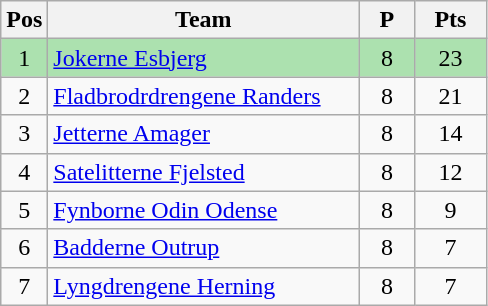<table class="wikitable" style="font-size: 100%">
<tr>
<th width=20>Pos</th>
<th width=200>Team</th>
<th width=30>P</th>
<th width=40>Pts</th>
</tr>
<tr align=center style="background:#ACE1AF;">
<td>1</td>
<td align="left"><a href='#'>Jokerne Esbjerg</a></td>
<td>8</td>
<td>23</td>
</tr>
<tr align=center>
<td>2</td>
<td align="left"><a href='#'>Fladbrodrdrengene Randers</a></td>
<td>8</td>
<td>21</td>
</tr>
<tr align=center>
<td>3</td>
<td align="left"><a href='#'>Jetterne Amager</a></td>
<td>8</td>
<td>14</td>
</tr>
<tr align=center>
<td>4</td>
<td align="left"><a href='#'>Satelitterne Fjelsted</a></td>
<td>8</td>
<td>12</td>
</tr>
<tr align=center>
<td>5</td>
<td align="left"><a href='#'>Fynborne Odin Odense</a></td>
<td>8</td>
<td>9</td>
</tr>
<tr align=center>
<td>6</td>
<td align="left"><a href='#'>Badderne Outrup</a></td>
<td>8</td>
<td>7</td>
</tr>
<tr align=center>
<td>7</td>
<td align="left"><a href='#'>Lyngdrengene Herning</a></td>
<td>8</td>
<td>7</td>
</tr>
</table>
